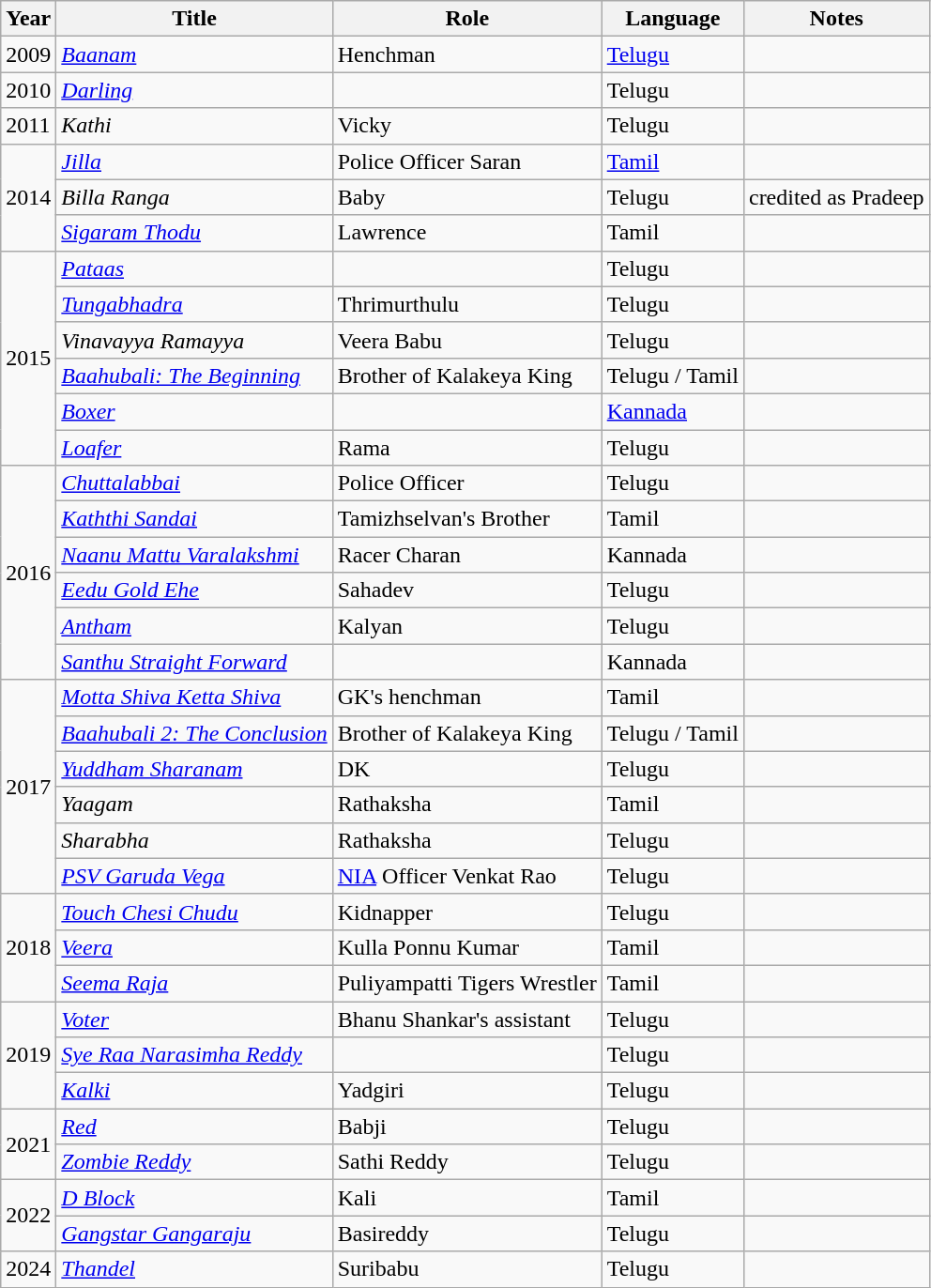<table class="wikitable sortable">
<tr>
<th>Year</th>
<th>Title</th>
<th>Role</th>
<th>Language</th>
<th class="unsortable">Notes</th>
</tr>
<tr>
<td>2009</td>
<td><em><a href='#'>Baanam</a></em></td>
<td>Henchman</td>
<td><a href='#'>Telugu</a></td>
<td></td>
</tr>
<tr>
<td>2010</td>
<td><em><a href='#'>Darling</a></em></td>
<td></td>
<td>Telugu</td>
<td></td>
</tr>
<tr>
<td>2011</td>
<td><em>Kathi</em></td>
<td>Vicky</td>
<td>Telugu</td>
<td></td>
</tr>
<tr>
<td rowspan="3">2014</td>
<td><em><a href='#'>Jilla</a></em></td>
<td>Police Officer Saran</td>
<td><a href='#'>Tamil</a></td>
<td></td>
</tr>
<tr>
<td><em>Billa Ranga</em></td>
<td>Baby</td>
<td>Telugu</td>
<td>credited as Pradeep</td>
</tr>
<tr>
<td><em><a href='#'>Sigaram Thodu</a></em></td>
<td>Lawrence</td>
<td>Tamil</td>
<td></td>
</tr>
<tr>
<td rowspan="6">2015</td>
<td><em><a href='#'>Pataas</a></em></td>
<td></td>
<td>Telugu</td>
<td></td>
</tr>
<tr>
<td><em><a href='#'>Tungabhadra</a></em></td>
<td>Thrimurthulu</td>
<td>Telugu</td>
<td></td>
</tr>
<tr>
<td><em>Vinavayya Ramayya</em></td>
<td>Veera Babu</td>
<td>Telugu</td>
<td></td>
</tr>
<tr>
<td><em><a href='#'>Baahubali: The Beginning</a></em></td>
<td>Brother of Kalakeya King</td>
<td>Telugu / Tamil</td>
<td></td>
</tr>
<tr>
<td><em><a href='#'>Boxer</a></em></td>
<td></td>
<td><a href='#'>Kannada</a></td>
<td></td>
</tr>
<tr>
<td><em><a href='#'>Loafer</a></em></td>
<td>Rama</td>
<td>Telugu</td>
<td></td>
</tr>
<tr>
<td rowspan="6">2016</td>
<td><em><a href='#'>Chuttalabbai</a></em></td>
<td>Police Officer</td>
<td>Telugu</td>
<td></td>
</tr>
<tr>
<td><em><a href='#'>Kaththi Sandai</a></em></td>
<td>Tamizhselvan's Brother</td>
<td>Tamil</td>
<td></td>
</tr>
<tr>
<td><em><a href='#'>Naanu Mattu Varalakshmi</a></em></td>
<td>Racer Charan</td>
<td>Kannada</td>
<td></td>
</tr>
<tr>
<td><em><a href='#'>Eedu Gold Ehe</a></em></td>
<td>Sahadev</td>
<td>Telugu</td>
<td></td>
</tr>
<tr>
<td><em><a href='#'>Antham</a></em></td>
<td>Kalyan</td>
<td>Telugu</td>
<td></td>
</tr>
<tr>
<td><em><a href='#'>Santhu Straight Forward</a></em></td>
<td></td>
<td>Kannada</td>
<td></td>
</tr>
<tr>
<td rowspan="6">2017</td>
<td><em><a href='#'>Motta Shiva Ketta Shiva</a></em></td>
<td>GK's henchman</td>
<td>Tamil</td>
<td></td>
</tr>
<tr>
<td><em><a href='#'>Baahubali 2: The Conclusion</a></em></td>
<td>Brother of Kalakeya King</td>
<td>Telugu / Tamil</td>
<td></td>
</tr>
<tr>
<td><em><a href='#'>Yuddham Sharanam</a></em></td>
<td>DK</td>
<td>Telugu</td>
<td></td>
</tr>
<tr>
<td><em>Yaagam</em></td>
<td>Rathaksha</td>
<td>Tamil</td>
<td></td>
</tr>
<tr>
<td><em>Sharabha</em></td>
<td>Rathaksha</td>
<td>Telugu</td>
<td></td>
</tr>
<tr>
<td><em><a href='#'>PSV Garuda Vega</a></em></td>
<td><a href='#'>NIA</a> Officer Venkat Rao</td>
<td>Telugu</td>
<td></td>
</tr>
<tr>
<td rowspan="3">2018</td>
<td><em><a href='#'>Touch Chesi Chudu</a></em></td>
<td>Kidnapper</td>
<td>Telugu</td>
<td></td>
</tr>
<tr>
<td><em><a href='#'>Veera</a></em></td>
<td>Kulla Ponnu Kumar</td>
<td>Tamil</td>
<td></td>
</tr>
<tr>
<td><em><a href='#'>Seema Raja</a></em></td>
<td>Puliyampatti Tigers Wrestler</td>
<td>Tamil</td>
<td></td>
</tr>
<tr>
<td rowspan="3">2019</td>
<td><em><a href='#'>Voter</a></em></td>
<td>Bhanu Shankar's assistant</td>
<td>Telugu</td>
<td></td>
</tr>
<tr>
<td><em><a href='#'>Sye Raa Narasimha Reddy</a></em></td>
<td></td>
<td>Telugu</td>
<td></td>
</tr>
<tr>
<td><em><a href='#'>Kalki</a></em></td>
<td>Yadgiri</td>
<td>Telugu</td>
<td></td>
</tr>
<tr>
<td rowspan="2">2021</td>
<td><em><a href='#'>Red</a></em></td>
<td>Babji</td>
<td>Telugu</td>
<td></td>
</tr>
<tr>
<td><em><a href='#'>Zombie Reddy</a></em></td>
<td>Sathi Reddy</td>
<td>Telugu</td>
<td></td>
</tr>
<tr>
<td rowspan="2">2022</td>
<td><em><a href='#'>D Block</a></em></td>
<td>Kali</td>
<td>Tamil</td>
<td></td>
</tr>
<tr>
<td><em><a href='#'>Gangstar Gangaraju</a></em></td>
<td>Basireddy</td>
<td>Telugu</td>
<td></td>
</tr>
<tr>
<td>2024</td>
<td><em><a href='#'>Thandel</a></em></td>
<td>Suribabu</td>
<td>Telugu</td>
<td></td>
</tr>
</table>
